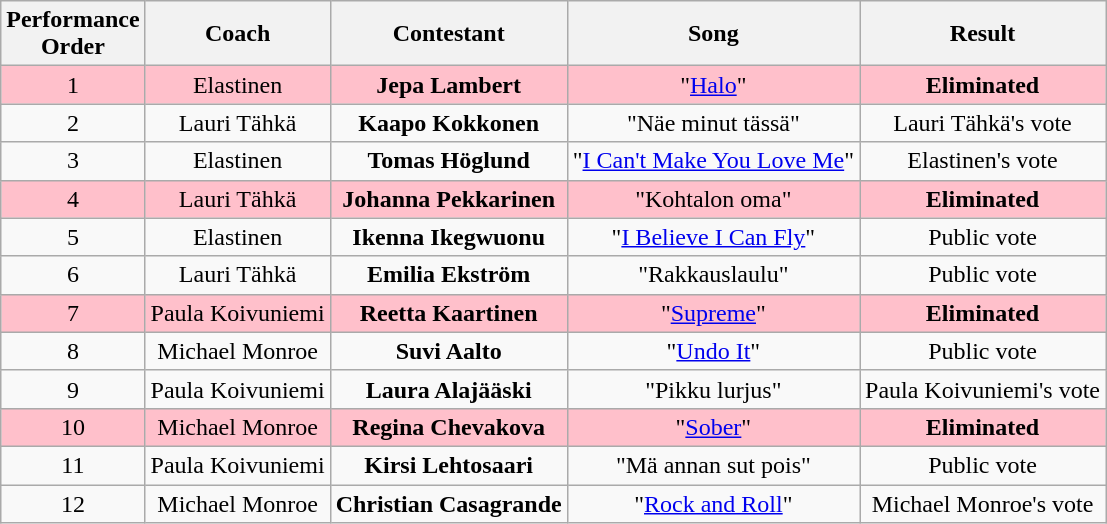<table class="wikitable sortable" style="text-align: center; width: auto;">
<tr>
<th>Performance <br>Order</th>
<th>Coach</th>
<th>Contestant</th>
<th>Song</th>
<th>Result</th>
</tr>
<tr style="background:pink;">
<td>1</td>
<td>Elastinen</td>
<td><strong>Jepa Lambert</strong></td>
<td>"<a href='#'>Halo</a>"</td>
<td><strong>Eliminated</strong></td>
</tr>
<tr>
<td>2</td>
<td>Lauri Tähkä</td>
<td><strong>Kaapo Kokkonen</strong></td>
<td>"Näe minut tässä"</td>
<td>Lauri Tähkä's vote</td>
</tr>
<tr>
<td>3</td>
<td>Elastinen</td>
<td><strong>Tomas Höglund</strong></td>
<td>"<a href='#'>I Can't Make You Love Me</a>"</td>
<td>Elastinen's vote</td>
</tr>
<tr style="background:pink;">
<td>4</td>
<td>Lauri Tähkä</td>
<td><strong>Johanna Pekkarinen</strong></td>
<td>"Kohtalon oma"</td>
<td><strong>Eliminated</strong></td>
</tr>
<tr>
<td>5</td>
<td>Elastinen</td>
<td><strong>Ikenna Ikegwuonu</strong></td>
<td>"<a href='#'>I Believe I Can Fly</a>"</td>
<td>Public vote</td>
</tr>
<tr>
<td>6</td>
<td>Lauri Tähkä</td>
<td><strong>Emilia Ekström</strong></td>
<td>"Rakkauslaulu"</td>
<td>Public vote</td>
</tr>
<tr style="background:pink;">
<td>7</td>
<td>Paula Koivuniemi</td>
<td><strong>Reetta Kaartinen</strong></td>
<td>"<a href='#'>Supreme</a>"</td>
<td><strong>Eliminated</strong></td>
</tr>
<tr>
<td>8</td>
<td>Michael Monroe</td>
<td><strong>Suvi Aalto</strong></td>
<td>"<a href='#'>Undo It</a>"</td>
<td>Public vote</td>
</tr>
<tr>
<td>9</td>
<td>Paula Koivuniemi</td>
<td><strong>Laura Alajääski</strong></td>
<td>"Pikku lurjus"</td>
<td>Paula Koivuniemi's vote</td>
</tr>
<tr style="background:pink;">
<td>10</td>
<td>Michael Monroe</td>
<td><strong>Regina Chevakova</strong></td>
<td>"<a href='#'>Sober</a>"</td>
<td><strong>Eliminated</strong></td>
</tr>
<tr>
<td>11</td>
<td>Paula Koivuniemi</td>
<td><strong>Kirsi Lehtosaari</strong></td>
<td>"Mä annan sut pois"</td>
<td>Public vote</td>
</tr>
<tr>
<td>12</td>
<td>Michael Monroe</td>
<td><strong>Christian Casagrande</strong></td>
<td>"<a href='#'>Rock and Roll</a>"</td>
<td>Michael Monroe's vote</td>
</tr>
</table>
